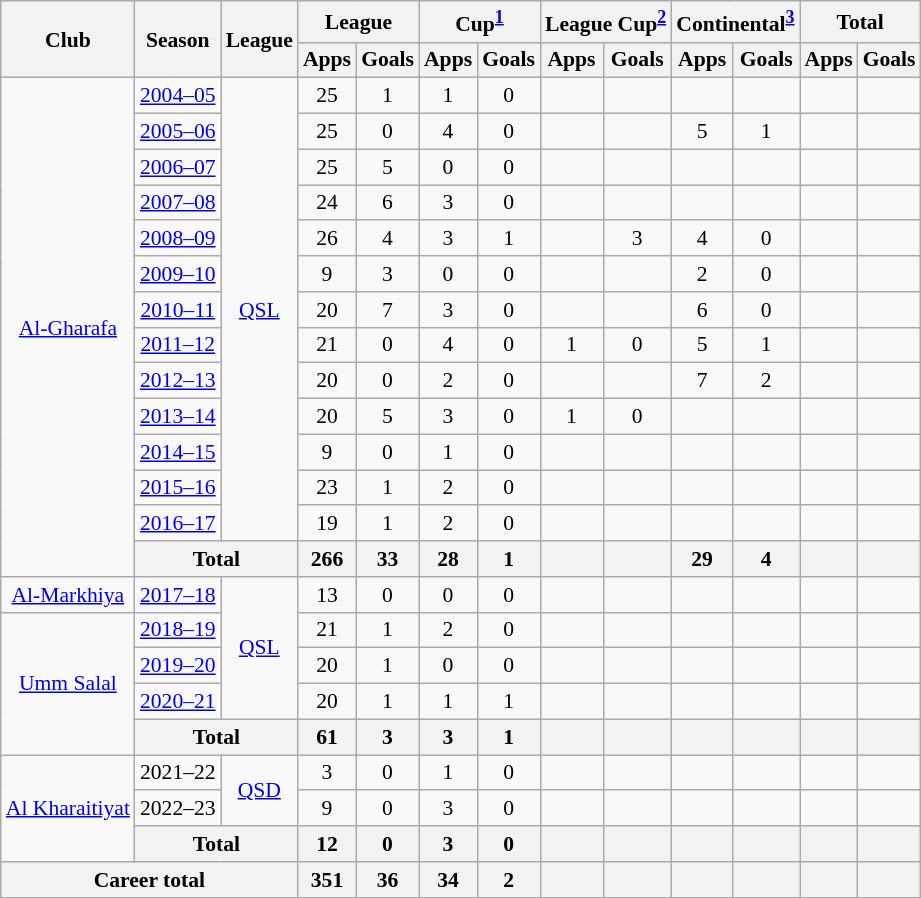<table class="wikitable" style="font-size:90%; text-align:center;">
<tr>
<th rowspan="2">Club</th>
<th rowspan="2">Season</th>
<th rowspan="2">League</th>
<th colspan="2">League</th>
<th colspan="2">Cup<sup><a href='#'>1</a></sup></th>
<th colspan="2">League Cup<sup><a href='#'>2</a></sup></th>
<th colspan="2">Continental<sup><a href='#'>3</a></sup></th>
<th colspan="2">Total</th>
</tr>
<tr>
<th>Apps</th>
<th>Goals</th>
<th>Apps</th>
<th>Goals</th>
<th>Apps</th>
<th>Goals</th>
<th>Apps</th>
<th>Goals</th>
<th>Apps</th>
<th>Goals</th>
</tr>
<tr>
<td rowspan="14"><a href='#'>Al-Gharafa</a></td>
<td><a href='#'>2004–05</a></td>
<td rowspan="13" valign="center"><a href='#'>QSL</a></td>
<td>25</td>
<td>1</td>
<td>1</td>
<td>0</td>
<td></td>
<td></td>
<td></td>
<td></td>
<td></td>
<td></td>
</tr>
<tr>
<td><a href='#'>2005–06</a></td>
<td>25</td>
<td>0</td>
<td>4</td>
<td>0</td>
<td></td>
<td></td>
<td>5</td>
<td>1</td>
<td></td>
<td></td>
</tr>
<tr>
<td><a href='#'>2006–07</a></td>
<td>25</td>
<td>5</td>
<td>0</td>
<td>0</td>
<td></td>
<td></td>
<td></td>
<td></td>
<td></td>
<td></td>
</tr>
<tr>
<td><a href='#'>2007–08</a></td>
<td>24</td>
<td>6</td>
<td>3</td>
<td>0</td>
<td></td>
<td></td>
<td></td>
<td></td>
<td></td>
<td></td>
</tr>
<tr>
<td><a href='#'>2008–09</a></td>
<td>26</td>
<td>4</td>
<td>3</td>
<td>1</td>
<td></td>
<td>3</td>
<td>4</td>
<td>0</td>
<td></td>
<td></td>
</tr>
<tr>
<td><a href='#'>2009–10</a></td>
<td>9</td>
<td>3</td>
<td>0</td>
<td>0</td>
<td></td>
<td></td>
<td>2</td>
<td>0</td>
<td></td>
<td></td>
</tr>
<tr>
<td><a href='#'>2010–11</a></td>
<td>20</td>
<td>7</td>
<td>3</td>
<td>0</td>
<td></td>
<td></td>
<td>6</td>
<td>0</td>
<td></td>
<td></td>
</tr>
<tr>
<td><a href='#'>2011–12</a></td>
<td>21</td>
<td>0</td>
<td>4</td>
<td>0</td>
<td>1</td>
<td>0</td>
<td>5</td>
<td>1</td>
<td></td>
<td></td>
</tr>
<tr>
<td><a href='#'>2012–13</a></td>
<td>20</td>
<td>0</td>
<td>2</td>
<td>0</td>
<td></td>
<td></td>
<td>7</td>
<td>2</td>
<td></td>
<td></td>
</tr>
<tr>
<td><a href='#'>2013–14</a></td>
<td>20</td>
<td>5</td>
<td>3</td>
<td>0</td>
<td>1</td>
<td>0</td>
<td></td>
<td></td>
<td></td>
<td></td>
</tr>
<tr>
<td><a href='#'>2014–15</a></td>
<td>9</td>
<td>0</td>
<td>1</td>
<td>0</td>
<td></td>
<td></td>
<td></td>
<td></td>
<td></td>
<td></td>
</tr>
<tr>
<td><a href='#'>2015–16</a></td>
<td>23</td>
<td>1</td>
<td>2</td>
<td>0</td>
<td></td>
<td></td>
<td></td>
<td></td>
<td></td>
<td></td>
</tr>
<tr>
<td><a href='#'>2016–17</a></td>
<td>19</td>
<td>1</td>
<td>2</td>
<td>0</td>
<td></td>
<td></td>
<td></td>
<td></td>
<td></td>
<td></td>
</tr>
<tr>
<th colspan="2">Total</th>
<th>266</th>
<th>33</th>
<th>28</th>
<th>1</th>
<th></th>
<th></th>
<th>29</th>
<th>4</th>
<th></th>
<th></th>
</tr>
<tr>
<td rowspan="1"><a href='#'>Al-Markhiya</a></td>
<td><a href='#'>2017–18</a></td>
<td rowspan="4" valign="center"><a href='#'>QSL</a></td>
<td>13</td>
<td>0</td>
<td>0</td>
<td>0</td>
<td></td>
<td></td>
<td></td>
<td></td>
<td></td>
<td></td>
</tr>
<tr>
<td rowspan="4"><a href='#'>Umm Salal</a></td>
<td><a href='#'>2018–19</a></td>
<td>21</td>
<td>1</td>
<td>2</td>
<td>0</td>
<td></td>
<td></td>
<td></td>
<td></td>
<td></td>
<td></td>
</tr>
<tr>
<td><a href='#'>2019–20</a></td>
<td>20</td>
<td>1</td>
<td>0</td>
<td>0</td>
<td></td>
<td></td>
<td></td>
<td></td>
<td></td>
<td></td>
</tr>
<tr>
<td><a href='#'>2020–21</a></td>
<td>20</td>
<td>1</td>
<td>1</td>
<td>1</td>
<td></td>
<td></td>
<td></td>
<td></td>
<td></td>
<td></td>
</tr>
<tr>
<th colspan="2">Total</th>
<th>61</th>
<th>3</th>
<th>3</th>
<th>1</th>
<th></th>
<th></th>
<th></th>
<th></th>
<th></th>
<th></th>
</tr>
<tr>
<td rowspan="3"><a href='#'>Al Kharaitiyat</a></td>
<td 2021–22 Qatari Second Division>2021–22</td>
<td rowspan="2" valign="center"><a href='#'>QSD</a></td>
<td>3</td>
<td>0</td>
<td>1</td>
<td>0</td>
<td></td>
<td></td>
<td></td>
<td></td>
<td></td>
<td></td>
</tr>
<tr>
<td 2022–23 Qatari Second Division>2022–23</td>
<td>9</td>
<td>0</td>
<td>3</td>
<td>0</td>
<td></td>
<td></td>
<td></td>
<td></td>
<td></td>
<td></td>
</tr>
<tr>
<th colspan="2">Total</th>
<th>12</th>
<th>0</th>
<th>3</th>
<th>0</th>
<th></th>
<th></th>
<th></th>
<th></th>
<th></th>
<th></th>
</tr>
<tr>
<th colspan="3">Career total</th>
<th>351</th>
<th>36</th>
<th>34</th>
<th>2</th>
<th></th>
<th></th>
<th></th>
<th></th>
<th></th>
<th></th>
</tr>
</table>
